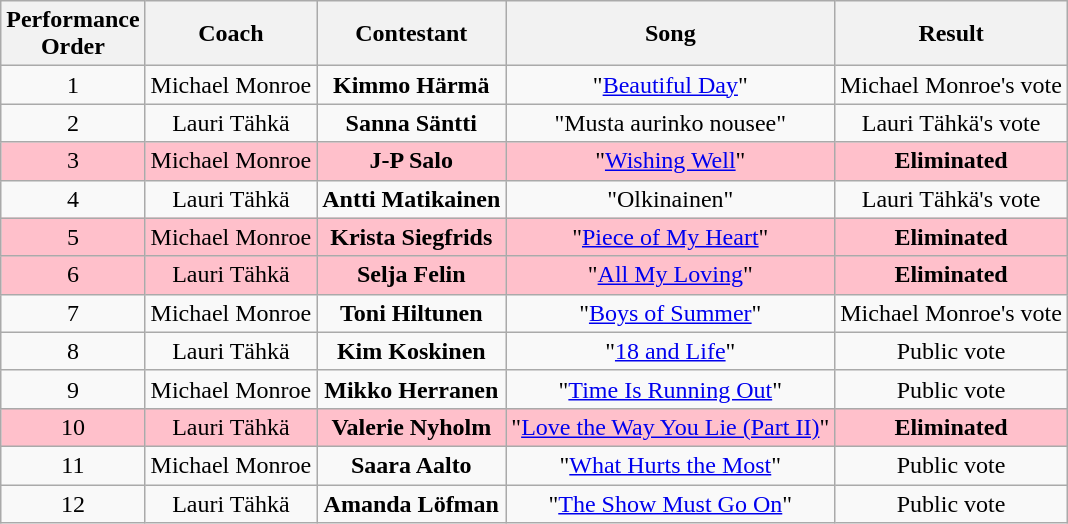<table class="wikitable sortable" style="text-align: center; width: auto;">
<tr>
<th>Performance <br>Order</th>
<th>Coach</th>
<th>Contestant</th>
<th>Song</th>
<th>Result</th>
</tr>
<tr>
<td>1</td>
<td>Michael Monroe</td>
<td><strong>Kimmo Härmä</strong></td>
<td>"<a href='#'>Beautiful Day</a>"</td>
<td>Michael Monroe's vote</td>
</tr>
<tr>
<td>2</td>
<td>Lauri Tähkä</td>
<td><strong>Sanna Säntti</strong></td>
<td>"Musta aurinko nousee"</td>
<td>Lauri Tähkä's vote</td>
</tr>
<tr style="background:pink;">
<td>3</td>
<td>Michael Monroe</td>
<td><strong>J-P Salo</strong></td>
<td>"<a href='#'>Wishing Well</a>"</td>
<td><strong>Eliminated</strong></td>
</tr>
<tr>
<td>4</td>
<td>Lauri Tähkä</td>
<td><strong>Antti Matikainen</strong></td>
<td>"Olkinainen"</td>
<td>Lauri Tähkä's vote</td>
</tr>
<tr style="background:pink;">
<td>5</td>
<td>Michael Monroe</td>
<td><strong>Krista Siegfrids</strong></td>
<td>"<a href='#'>Piece of My Heart</a>"</td>
<td><strong>Eliminated</strong></td>
</tr>
<tr style="background:pink;">
<td>6</td>
<td>Lauri Tähkä</td>
<td><strong>Selja Felin</strong></td>
<td>"<a href='#'>All My Loving</a>"</td>
<td><strong>Eliminated</strong></td>
</tr>
<tr>
<td>7</td>
<td>Michael Monroe</td>
<td><strong>Toni Hiltunen</strong></td>
<td>"<a href='#'>Boys of Summer</a>"</td>
<td>Michael Monroe's vote</td>
</tr>
<tr>
<td>8</td>
<td>Lauri Tähkä</td>
<td><strong>Kim Koskinen</strong></td>
<td>"<a href='#'>18 and Life</a>"</td>
<td>Public vote</td>
</tr>
<tr>
<td>9</td>
<td>Michael Monroe</td>
<td><strong>Mikko Herranen</strong></td>
<td>"<a href='#'>Time Is Running Out</a>"</td>
<td>Public vote</td>
</tr>
<tr style="background:pink;">
<td>10</td>
<td>Lauri Tähkä</td>
<td><strong>Valerie Nyholm</strong></td>
<td>"<a href='#'>Love the Way You Lie (Part II)</a>"</td>
<td><strong>Eliminated</strong></td>
</tr>
<tr>
<td>11</td>
<td>Michael Monroe</td>
<td><strong>Saara Aalto</strong></td>
<td>"<a href='#'>What Hurts the Most</a>"</td>
<td>Public vote</td>
</tr>
<tr>
<td>12</td>
<td>Lauri Tähkä</td>
<td><strong>Amanda Löfman</strong></td>
<td>"<a href='#'>The Show Must Go On</a>"</td>
<td>Public vote</td>
</tr>
</table>
